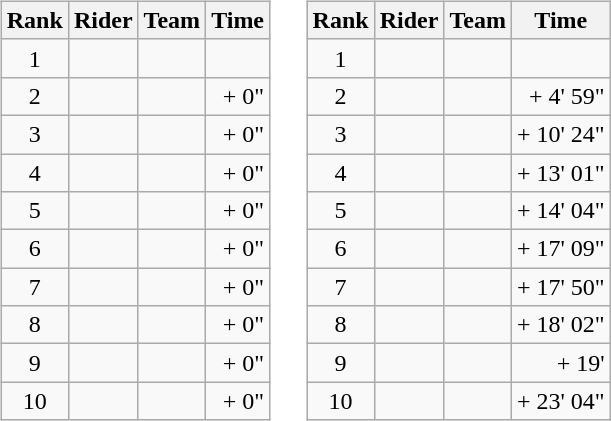<table>
<tr>
<td><br><table class="wikitable">
<tr>
<th scope="col">Rank</th>
<th scope="col">Rider</th>
<th scope="col">Team</th>
<th scope="col">Time</th>
</tr>
<tr>
<td style="text-align:center;">1</td>
<td></td>
<td></td>
<td style="text-align:right;"></td>
</tr>
<tr>
<td style="text-align:center;">2</td>
<td></td>
<td></td>
<td style="text-align:right;">+ 0"</td>
</tr>
<tr>
<td style="text-align:center;">3</td>
<td></td>
<td></td>
<td style="text-align:right;">+ 0"</td>
</tr>
<tr>
<td style="text-align:center;">4</td>
<td></td>
<td></td>
<td style="text-align:right;">+ 0"</td>
</tr>
<tr>
<td style="text-align:center;">5</td>
<td></td>
<td></td>
<td style="text-align:right;">+ 0"</td>
</tr>
<tr>
<td style="text-align:center;">6</td>
<td></td>
<td></td>
<td style="text-align:right;">+ 0"</td>
</tr>
<tr>
<td style="text-align:center;">7</td>
<td></td>
<td></td>
<td style="text-align:right;">+ 0"</td>
</tr>
<tr>
<td style="text-align:center;">8</td>
<td></td>
<td></td>
<td style="text-align:right;">+ 0"</td>
</tr>
<tr>
<td style="text-align:center;">9</td>
<td></td>
<td></td>
<td style="text-align:right;">+ 0"</td>
</tr>
<tr>
<td style="text-align:center;">10</td>
<td></td>
<td></td>
<td style="text-align:right;">+ 0"</td>
</tr>
</table>
</td>
<td></td>
<td><br><table class="wikitable">
<tr>
<th scope="col">Rank</th>
<th scope="col">Rider</th>
<th scope="col">Team</th>
<th scope="col">Time</th>
</tr>
<tr>
<td style="text-align:center;">1</td>
<td> </td>
<td></td>
<td style="text-align:right;"></td>
</tr>
<tr>
<td style="text-align:center;">2</td>
<td></td>
<td></td>
<td style="text-align:right;">+ 4' 59"</td>
</tr>
<tr>
<td style="text-align:center;">3</td>
<td></td>
<td></td>
<td style="text-align:right;">+ 10' 24"</td>
</tr>
<tr>
<td style="text-align:center;">4</td>
<td></td>
<td></td>
<td style="text-align:right;">+ 13' 01"</td>
</tr>
<tr>
<td style="text-align:center;">5</td>
<td></td>
<td></td>
<td style="text-align:right;">+ 14' 04"</td>
</tr>
<tr>
<td style="text-align:center;">6</td>
<td></td>
<td></td>
<td style="text-align:right;">+ 17' 09"</td>
</tr>
<tr>
<td style="text-align:center;">7</td>
<td></td>
<td></td>
<td style="text-align:right;">+ 17' 50"</td>
</tr>
<tr>
<td style="text-align:center;">8</td>
<td></td>
<td></td>
<td style="text-align:right;">+ 18' 02"</td>
</tr>
<tr>
<td style="text-align:center;">9</td>
<td></td>
<td></td>
<td style="text-align:right;">+ 19'</td>
</tr>
<tr>
<td style="text-align:center;">10</td>
<td></td>
<td></td>
<td style="text-align:right;">+ 23' 04"</td>
</tr>
</table>
</td>
</tr>
</table>
